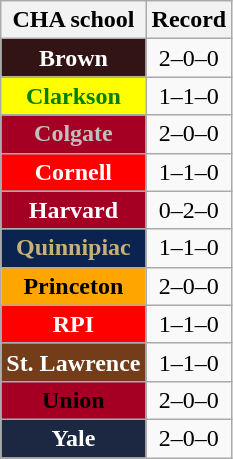<table class="wikitable">
<tr>
<th>CHA school</th>
<th>Record</th>
</tr>
<tr style="text-align:center;">
<td style="background:#321414; color:white"><strong>Brown</strong></td>
<td>2–0–0</td>
</tr>
<tr style="text-align:center;">
<td style="background:yellow; color:green"><strong>Clarkson</strong></td>
<td>1–1–0</td>
</tr>
<tr style="text-align:center;">
<td style="background:#a50024; color:silver"><strong>Colgate</strong></td>
<td>2–0–0</td>
</tr>
<tr style="text-align:center;">
<td style="background:red; color:#fff;"><strong>Cornell</strong></td>
<td>1–1–0</td>
</tr>
<tr style="text-align:center;">
<td style="background:#a50024; color:#fff;"><strong>Harvard</strong></td>
<td>0–2–0</td>
</tr>
<tr style="text-align:center;">
<td style="background:#0a2351; color: #c9b074"><strong>Quinnipiac</strong></td>
<td>1–1–0</td>
</tr>
<tr style="text-align:center;">
<td style="background:orange; color:black"><strong>Princeton</strong></td>
<td>2–0–0</td>
</tr>
<tr style="text-align:center;">
<td style="background:red; color:white"><strong>RPI</strong></td>
<td>1–1–0</td>
</tr>
<tr style="text-align:center;">
<td style="background:#733d1a; color:white"><strong>St. Lawrence</strong></td>
<td>1–1–0</td>
</tr>
<tr style="text-align:center;">
<td style="background:#a50024; color:black"><strong>Union</strong></td>
<td>2–0–0</td>
</tr>
<tr style="text-align:center;">
<td style="background:#1c2841; color:white"><strong>Yale</strong></td>
<td>2–0–0</td>
</tr>
</table>
